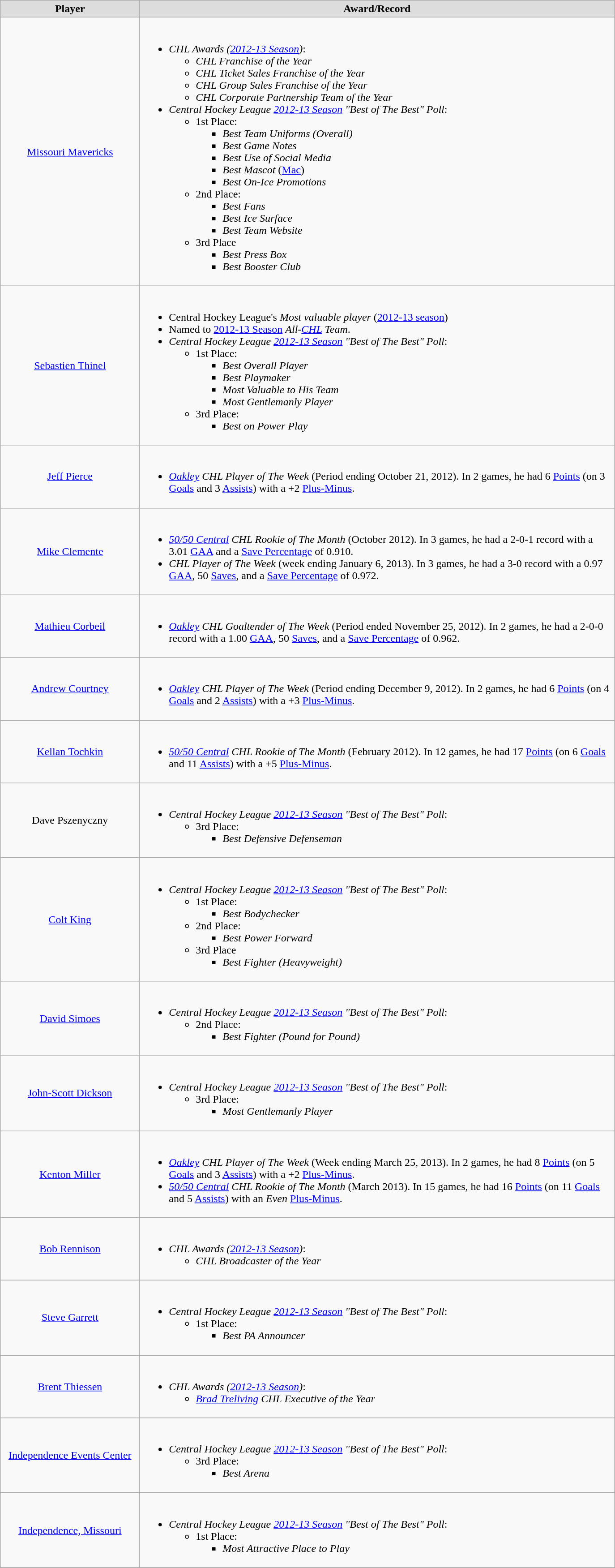<table class="wikitable" style="text-align: center;">
<tr align="center" bgcolor="dddddd">
<td width="200px"><strong>Player</strong></td>
<td width="700px"><strong>Award/Record</strong></td>
</tr>
<tr>
<td style="text-align: center"><a href='#'>Missouri Mavericks</a></td>
<td style="text-align: left;"><br><ul><li><em>CHL Awards (<a href='#'>2012-13 Season</a>)</em>:<ul><li><em>CHL Franchise of the Year</em></li><li><em>CHL Ticket Sales Franchise of the Year</em></li><li><em>CHL Group Sales Franchise of the Year</em></li><li><em>CHL Corporate Partnership Team of the Year</em></li></ul></li><li><em>Central Hockey League <a href='#'>2012-13 Season</a> "Best of The Best" Poll</em>:<ul><li>1st Place:<ul><li><em>Best Team Uniforms (Overall)</em></li><li><em>Best Game Notes</em></li><li><em>Best Use of Social Media</em></li><li><em>Best Mascot</em> (<a href='#'>Mac</a>)</li><li><em>Best On-Ice Promotions</em></li></ul></li><li>2nd Place:<ul><li><em>Best Fans</em></li><li><em>Best Ice Surface</em></li><li><em>Best Team Website</em></li></ul></li><li>3rd Place<ul><li><em>Best Press Box</em></li><li><em>Best Booster Club</em></li></ul></li></ul></li></ul></td>
</tr>
<tr>
<td style="text-align: center"><a href='#'>Sebastien Thinel</a></td>
<td style="text-align: left;"><br><ul><li>Central Hockey League's <em>Most valuable player</em> (<a href='#'>2012-13 season</a>)</li><li>Named to <a href='#'>2012-13 Season</a> <em>All-<a href='#'>CHL</a> Team</em>.</li><li><em>Central Hockey League <a href='#'>2012-13 Season</a> "Best of The Best" Poll</em>:<ul><li>1st Place:<ul><li><em>Best Overall Player</em></li><li><em>Best Playmaker</em></li><li><em>Most Valuable to His Team</em></li><li><em>Most Gentlemanly Player</em></li></ul></li><li>3rd Place:<ul><li><em>Best on Power Play</em></li></ul></li></ul></li></ul></td>
</tr>
<tr>
<td style="text-align: center"><a href='#'>Jeff Pierce</a></td>
<td style="text-align: left;"><br><ul><li><em><a href='#'>Oakley</a> CHL Player of The Week</em> (Period ending October 21, 2012).  In 2 games, he had 6 <a href='#'>Points</a> (on 3 <a href='#'>Goals</a> and 3 <a href='#'>Assists</a>) with a +2 <a href='#'>Plus-Minus</a>.</li></ul></td>
</tr>
<tr>
<td style="text-align: center"><a href='#'>Mike Clemente</a></td>
<td style="text-align: left;"><br><ul><li><em><a href='#'>50/50 Central</a> CHL Rookie of The Month</em> (October 2012).  In 3 games, he had a 2-0-1 record with a 3.01 <a href='#'>GAA</a> and a <a href='#'>Save Percentage</a> of 0.910.</li><li><em>CHL Player of The Week</em> (week ending January 6, 2013).  In 3 games, he had a 3-0 record  with a 0.97 <a href='#'>GAA</a>, 50 <a href='#'>Saves</a>, and a <a href='#'>Save Percentage</a> of 0.972.</li></ul></td>
</tr>
<tr>
<td style="text-align: center"><a href='#'>Mathieu Corbeil</a></td>
<td style="text-align: left;"><br><ul><li><em><a href='#'>Oakley</a> CHL Goaltender of The Week</em> (Period ended November 25, 2012).  In 2 games, he had a 2-0-0 record with a 1.00 <a href='#'>GAA</a>, 50 <a href='#'>Saves</a>, and a <a href='#'>Save Percentage</a> of 0.962.</li></ul></td>
</tr>
<tr>
<td style="text-align: center"><a href='#'>Andrew Courtney</a></td>
<td style="text-align: left;"><br><ul><li><em><a href='#'>Oakley</a> CHL Player of The Week</em> (Period ending December 9, 2012).  In 2 games, he had 6 <a href='#'>Points</a> (on 4 <a href='#'>Goals</a> and 2 <a href='#'>Assists</a>) with a +3 <a href='#'>Plus-Minus</a>.</li></ul></td>
</tr>
<tr>
<td style="text-align: center"><a href='#'>Kellan Tochkin</a></td>
<td style="text-align: left;"><br><ul><li><em><a href='#'>50/50 Central</a> CHL Rookie of The Month</em> (February 2012).  In 12 games, he had 17 <a href='#'>Points</a> (on 6 <a href='#'>Goals</a> and 11 <a href='#'>Assists</a>) with a +5 <a href='#'>Plus-Minus</a>.</li></ul></td>
</tr>
<tr>
<td style="text-align: center">Dave Pszenyczny</td>
<td style="text-align: left;"><br><ul><li><em>Central Hockey League <a href='#'>2012-13 Season</a> "Best of The Best" Poll</em>:<ul><li>3rd Place:<ul><li><em>Best Defensive Defenseman</em></li></ul></li></ul></li></ul></td>
</tr>
<tr>
<td style="text-align: center"><a href='#'>Colt King</a></td>
<td style="text-align: left;"><br><ul><li><em>Central Hockey League <a href='#'>2012-13 Season</a> "Best of The Best" Poll</em>:<ul><li>1st Place:<ul><li><em>Best Bodychecker</em></li></ul></li><li>2nd Place:<ul><li><em>Best Power Forward</em></li></ul></li><li>3rd Place<ul><li><em>Best Fighter (Heavyweight)</em></li></ul></li></ul></li></ul></td>
</tr>
<tr>
<td style="text-align: center"><a href='#'>David Simoes</a></td>
<td style="text-align: left;"><br><ul><li><em>Central Hockey League <a href='#'>2012-13 Season</a> "Best of The Best" Poll</em>:<ul><li>2nd Place:<ul><li><em>Best Fighter (Pound for Pound)</em></li></ul></li></ul></li></ul></td>
</tr>
<tr>
<td style="text-align: center"><a href='#'>John-Scott Dickson</a></td>
<td style="text-align: left;"><br><ul><li><em>Central Hockey League <a href='#'>2012-13 Season</a> "Best of The Best" Poll</em>:<ul><li>3rd Place:<ul><li><em>Most Gentlemanly Player</em></li></ul></li></ul></li></ul></td>
</tr>
<tr>
<td style="text-align: center"><a href='#'>Kenton Miller</a></td>
<td style="text-align: left;"><br><ul><li><em><a href='#'>Oakley</a> CHL Player of The Week</em> (Week ending March 25, 2013).  In 2 games, he had 8 <a href='#'>Points</a> (on 5 <a href='#'>Goals</a> and 3 <a href='#'>Assists</a>) with a +2 <a href='#'>Plus-Minus</a>.</li><li><em><a href='#'>50/50 Central</a> CHL Rookie of The Month</em> (March 2013).  In 15 games, he had 16 <a href='#'>Points</a> (on 11 <a href='#'>Goals</a> and 5 <a href='#'>Assists</a>) with an <em>Even</em> <a href='#'>Plus-Minus</a>.</li></ul></td>
</tr>
<tr>
<td style="text-align: center"><a href='#'>Bob Rennison</a></td>
<td style="text-align: left;"><br><ul><li><em>CHL Awards (<a href='#'>2012-13 Season</a>)</em>:<ul><li><em>CHL Broadcaster of the Year</em></li></ul></li></ul></td>
</tr>
<tr>
<td style="text-align: center"><a href='#'>Steve Garrett</a></td>
<td style="text-align: left;"><br><ul><li><em>Central Hockey League <a href='#'>2012-13 Season</a> "Best of The Best" Poll</em>:<ul><li>1st Place:<ul><li><em>Best PA Announcer</em></li></ul></li></ul></li></ul></td>
</tr>
<tr>
<td style="text-align: center"><a href='#'>Brent Thiessen</a></td>
<td style="text-align: left;"><br><ul><li><em>CHL Awards (<a href='#'>2012-13 Season</a>)</em>:<ul><li><em><a href='#'>Brad Treliving</a> CHL Executive of the Year</em></li></ul></li></ul></td>
</tr>
<tr>
<td style="text-align: center"><a href='#'>Independence Events Center</a></td>
<td style="text-align: left;"><br><ul><li><em>Central Hockey League <a href='#'>2012-13 Season</a> "Best of The Best" Poll</em>:<ul><li>3rd Place:<ul><li><em>Best Arena</em></li></ul></li></ul></li></ul></td>
</tr>
<tr>
<td style="text-align: center"><a href='#'>Independence, Missouri</a></td>
<td style="text-align: left;"><br><ul><li><em>Central Hockey League <a href='#'>2012-13 Season</a> "Best of The Best" Poll</em>:<ul><li>1st Place:<ul><li><em>Most Attractive Place to Play</em></li></ul></li></ul></li></ul></td>
</tr>
<tr>
</tr>
</table>
